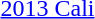<table>
<tr>
<td><a href='#'>2013 Cali</a></td>
<td></td>
<td></td>
<td></td>
</tr>
</table>
